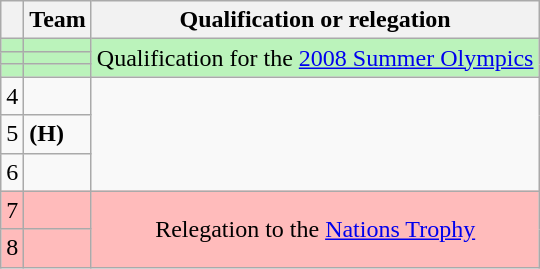<table class="wikitable" style="text-align: center;">
<tr>
<th></th>
<th>Team</th>
<th>Qualification or relegation</th>
</tr>
<tr bgcolor=bbf3bb>
<td></td>
<td align=left></td>
<td rowspan=3>Qualification for the <a href='#'>2008 Summer Olympics</a></td>
</tr>
<tr bgcolor=bbf3bb>
<td></td>
<td align=left></td>
</tr>
<tr bgcolor=bbf3bb>
<td></td>
<td align=left></td>
</tr>
<tr>
<td>4</td>
<td align=left></td>
<td rowspan=3></td>
</tr>
<tr>
<td>5</td>
<td align=left> <strong>(H)</strong></td>
</tr>
<tr>
<td>6</td>
<td align=left></td>
</tr>
<tr bgcolor=ffbbbb>
<td>7</td>
<td align=left></td>
<td rowspan=2>Relegation to the <a href='#'>Nations Trophy</a></td>
</tr>
<tr bgcolor=ffbbbb>
<td>8</td>
<td align=left></td>
</tr>
</table>
